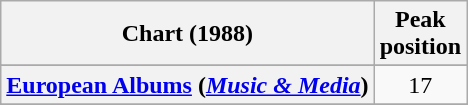<table class="wikitable sortable plainrowheaders" style="text-align:center">
<tr>
<th scope="col">Chart (1988)</th>
<th scope="col">Peak<br>position</th>
</tr>
<tr>
</tr>
<tr>
<th scope="row"><a href='#'>European Albums</a> (<em><a href='#'>Music & Media</a></em>)</th>
<td>17</td>
</tr>
<tr>
</tr>
<tr>
</tr>
<tr>
</tr>
<tr>
</tr>
<tr>
</tr>
</table>
